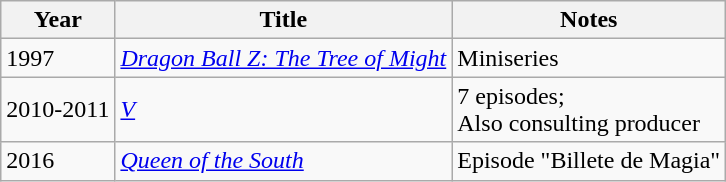<table class="wikitable">
<tr>
<th>Year</th>
<th>Title</th>
<th>Notes</th>
</tr>
<tr>
<td>1997</td>
<td><em><a href='#'>Dragon Ball Z: The Tree of Might</a></em></td>
<td>Miniseries</td>
</tr>
<tr>
<td>2010-2011</td>
<td><em><a href='#'>V</a></em></td>
<td>7 episodes;<br>Also consulting producer</td>
</tr>
<tr>
<td>2016</td>
<td><em><a href='#'>Queen of the South</a></em></td>
<td>Episode "Billete de Magia"</td>
</tr>
</table>
